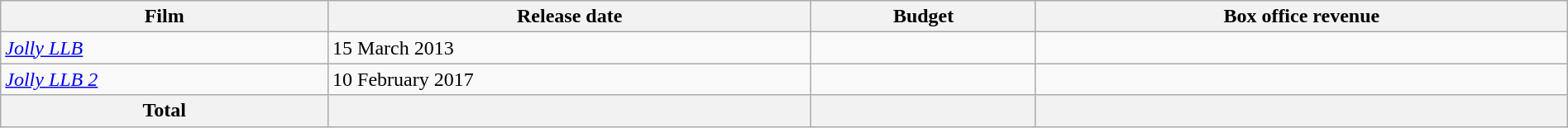<table class="wikitable" style="width:100%;">
<tr>
<th style="text-align:centr;">Film</th>
<th style="text-align:centr;">Release date</th>
<th style="text-align:centr;">Budget</th>
<th style="text-align:centr;">Box office revenue</th>
</tr>
<tr>
<td><em><a href='#'>Jolly LLB</a></em></td>
<td>15 March 2013</td>
<td></td>
<td></td>
</tr>
<tr>
<td><em><a href='#'>Jolly LLB 2</a></em></td>
<td>10 February 2017</td>
<td></td>
<td></td>
</tr>
<tr>
<th style="text-align:centr;">Total</th>
<th style="text-align:centr;"></th>
<th style="text-align:centr;"></th>
<th style="text-align:centr;"></th>
</tr>
</table>
